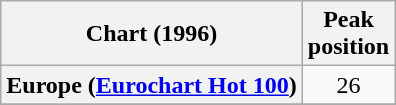<table class="wikitable sortable plainrowheaders" style="text-align:center">
<tr>
<th>Chart (1996)</th>
<th>Peak<br>position</th>
</tr>
<tr>
<th scope="row">Europe (<a href='#'>Eurochart Hot 100</a>)</th>
<td>26</td>
</tr>
<tr>
</tr>
<tr>
</tr>
</table>
